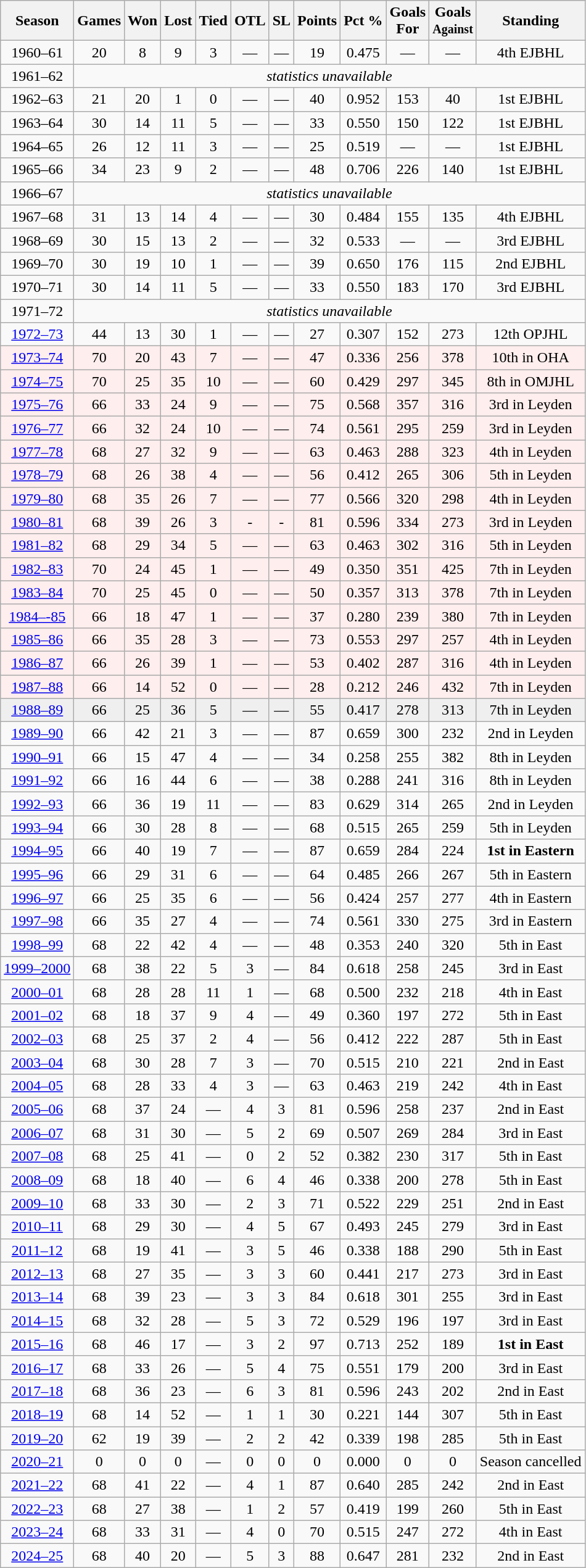<table class="wikitable">
<tr>
<th>Season</th>
<th>Games</th>
<th>Won</th>
<th>Lost</th>
<th>Tied</th>
<th>OTL</th>
<th>SL</th>
<th>Points</th>
<th>Pct %</th>
<th>Goals<br>For</th>
<th>Goals<br><small>Against</small></th>
<th>Standing</th>
</tr>
<tr align="center">
<td>1960–61</td>
<td>20</td>
<td>8</td>
<td>9</td>
<td>3</td>
<td>—</td>
<td>—</td>
<td>19</td>
<td>0.475</td>
<td>—</td>
<td>—</td>
<td>4th EJBHL</td>
</tr>
<tr align="center">
<td>1961–62</td>
<td colspan="11"><em>statistics unavailable</em></td>
</tr>
<tr align="center">
<td>1962–63</td>
<td>21</td>
<td>20</td>
<td>1</td>
<td>0</td>
<td>—</td>
<td>—</td>
<td>40</td>
<td>0.952</td>
<td>153</td>
<td>40</td>
<td>1st EJBHL</td>
</tr>
<tr align="center">
<td>1963–64</td>
<td>30</td>
<td>14</td>
<td>11</td>
<td>5</td>
<td>—</td>
<td>—</td>
<td>33</td>
<td>0.550</td>
<td>150</td>
<td>122</td>
<td>1st EJBHL</td>
</tr>
<tr align="center">
<td>1964–65</td>
<td>26</td>
<td>12</td>
<td>11</td>
<td>3</td>
<td>—</td>
<td>—</td>
<td>25</td>
<td>0.519</td>
<td>—</td>
<td>—</td>
<td>1st EJBHL</td>
</tr>
<tr align="center">
<td>1965–66</td>
<td>34</td>
<td>23</td>
<td>9</td>
<td>2</td>
<td>—</td>
<td>—</td>
<td>48</td>
<td>0.706</td>
<td>226</td>
<td>140</td>
<td>1st EJBHL</td>
</tr>
<tr align="center">
<td>1966–67</td>
<td colspan="11"><em>statistics unavailable</em></td>
</tr>
<tr align="center">
<td>1967–68</td>
<td>31</td>
<td>13</td>
<td>14</td>
<td>4</td>
<td>—</td>
<td>—</td>
<td>30</td>
<td>0.484</td>
<td>155</td>
<td>135</td>
<td>4th EJBHL</td>
</tr>
<tr align="center">
<td>1968–69</td>
<td>30</td>
<td>15</td>
<td>13</td>
<td>2</td>
<td>—</td>
<td>—</td>
<td>32</td>
<td>0.533</td>
<td>—</td>
<td>—</td>
<td>3rd EJBHL</td>
</tr>
<tr align="center">
<td>1969–70</td>
<td>30</td>
<td>19</td>
<td>10</td>
<td>1</td>
<td>—</td>
<td>—</td>
<td>39</td>
<td>0.650</td>
<td>176</td>
<td>115</td>
<td>2nd EJBHL</td>
</tr>
<tr align="center">
<td>1970–71</td>
<td>30</td>
<td>14</td>
<td>11</td>
<td>5</td>
<td>—</td>
<td>—</td>
<td>33</td>
<td>0.550</td>
<td>183</td>
<td>170</td>
<td>3rd EJBHL</td>
</tr>
<tr align="center">
<td>1971–72</td>
<td colspan="11"><em>statistics unavailable</em></td>
</tr>
<tr align="center">
<td><a href='#'>1972–73</a></td>
<td>44</td>
<td>13</td>
<td>30</td>
<td>1</td>
<td>—</td>
<td>—</td>
<td>27</td>
<td>0.307</td>
<td>152</td>
<td>273</td>
<td>12th OPJHL</td>
</tr>
<tr align="center" bgcolor="#ffeeee">
<td><a href='#'>1973–74</a></td>
<td>70</td>
<td>20</td>
<td>43</td>
<td>7</td>
<td>—</td>
<td>—</td>
<td>47</td>
<td>0.336</td>
<td>256</td>
<td>378</td>
<td>10th in OHA</td>
</tr>
<tr align="center" bgcolor="#ffeeee">
<td><a href='#'>1974–75</a></td>
<td>70</td>
<td>25</td>
<td>35</td>
<td>10</td>
<td>—</td>
<td>—</td>
<td>60</td>
<td>0.429</td>
<td>297</td>
<td>345</td>
<td>8th in OMJHL</td>
</tr>
<tr align="center" bgcolor="#ffeeee">
<td><a href='#'>1975–76</a></td>
<td>66</td>
<td>33</td>
<td>24</td>
<td>9</td>
<td>—</td>
<td>—</td>
<td>75</td>
<td>0.568</td>
<td>357</td>
<td>316</td>
<td>3rd in Leyden</td>
</tr>
<tr align="center" bgcolor="#ffeeee">
<td><a href='#'>1976–77</a></td>
<td>66</td>
<td>32</td>
<td>24</td>
<td>10</td>
<td>—</td>
<td>—</td>
<td>74</td>
<td>0.561</td>
<td>295</td>
<td>259</td>
<td>3rd in Leyden</td>
</tr>
<tr align="center" bgcolor="#ffeeee">
<td><a href='#'>1977–78</a></td>
<td>68</td>
<td>27</td>
<td>32</td>
<td>9</td>
<td>—</td>
<td>—</td>
<td>63</td>
<td>0.463</td>
<td>288</td>
<td>323</td>
<td>4th in Leyden</td>
</tr>
<tr align="center" bgcolor="#ffeeee">
<td><a href='#'>1978–79</a></td>
<td>68</td>
<td>26</td>
<td>38</td>
<td>4</td>
<td>—</td>
<td>—</td>
<td>56</td>
<td>0.412</td>
<td>265</td>
<td>306</td>
<td>5th in Leyden</td>
</tr>
<tr align="center" bgcolor="#ffeeee">
<td><a href='#'>1979–80</a></td>
<td>68</td>
<td>35</td>
<td>26</td>
<td>7</td>
<td>—</td>
<td>—</td>
<td>77</td>
<td>0.566</td>
<td>320</td>
<td>298</td>
<td>4th in Leyden</td>
</tr>
<tr align="center" bgcolor="#ffeeee">
<td><a href='#'>1980–81</a></td>
<td>68</td>
<td>39</td>
<td>26</td>
<td>3</td>
<td>-</td>
<td>-</td>
<td>81</td>
<td>0.596</td>
<td>334</td>
<td>273</td>
<td>3rd in Leyden</td>
</tr>
<tr align="center" bgcolor="#ffeeee">
<td><a href='#'>1981–82</a></td>
<td>68</td>
<td>29</td>
<td>34</td>
<td>5</td>
<td>—</td>
<td>—</td>
<td>63</td>
<td>0.463</td>
<td>302</td>
<td>316</td>
<td>5th in Leyden</td>
</tr>
<tr align="center" bgcolor="#ffeeee">
<td><a href='#'>1982–83</a></td>
<td>70</td>
<td>24</td>
<td>45</td>
<td>1</td>
<td>—</td>
<td>—</td>
<td>49</td>
<td>0.350</td>
<td>351</td>
<td>425</td>
<td>7th in Leyden</td>
</tr>
<tr align="center" bgcolor="#ffeeee">
<td><a href='#'>1983–84</a></td>
<td>70</td>
<td>25</td>
<td>45</td>
<td>0</td>
<td>—</td>
<td>—</td>
<td>50</td>
<td>0.357</td>
<td>313</td>
<td>378</td>
<td>7th in Leyden</td>
</tr>
<tr align="center" bgcolor="#ffeeee">
<td><a href='#'>1984–-85</a></td>
<td>66</td>
<td>18</td>
<td>47</td>
<td>1</td>
<td>—</td>
<td>—</td>
<td>37</td>
<td>0.280</td>
<td>239</td>
<td>380</td>
<td>7th in Leyden</td>
</tr>
<tr align="center" bgcolor="#ffeeee">
<td><a href='#'>1985–86</a></td>
<td>66</td>
<td>35</td>
<td>28</td>
<td>3</td>
<td>—</td>
<td>—</td>
<td>73</td>
<td>0.553</td>
<td>297</td>
<td>257</td>
<td>4th in Leyden</td>
</tr>
<tr align="center" bgcolor="#ffeeee">
<td><a href='#'>1986–87</a></td>
<td>66</td>
<td>26</td>
<td>39</td>
<td>1</td>
<td>—</td>
<td>—</td>
<td>53</td>
<td>0.402</td>
<td>287</td>
<td>316</td>
<td>4th in Leyden</td>
</tr>
<tr align="center" bgcolor="#ffeeee">
<td><a href='#'>1987–88</a></td>
<td>66</td>
<td>14</td>
<td>52</td>
<td>0</td>
<td>—</td>
<td>—</td>
<td>28</td>
<td>0.212</td>
<td>246</td>
<td>432</td>
<td>7th in Leyden</td>
</tr>
<tr align="center" bgcolor="#efefef">
<td><a href='#'>1988–89</a></td>
<td>66</td>
<td>25</td>
<td>36</td>
<td>5</td>
<td>—</td>
<td>—</td>
<td>55</td>
<td>0.417</td>
<td>278</td>
<td>313</td>
<td>7th in Leyden</td>
</tr>
<tr align="center">
<td><a href='#'>1989–90</a></td>
<td>66</td>
<td>42</td>
<td>21</td>
<td>3</td>
<td>—</td>
<td>—</td>
<td>87</td>
<td>0.659</td>
<td>300</td>
<td>232</td>
<td>2nd in Leyden</td>
</tr>
<tr align="center">
<td><a href='#'>1990–91</a></td>
<td>66</td>
<td>15</td>
<td>47</td>
<td>4</td>
<td>—</td>
<td>—</td>
<td>34</td>
<td>0.258</td>
<td>255</td>
<td>382</td>
<td>8th in Leyden</td>
</tr>
<tr align="center">
<td><a href='#'>1991–92</a></td>
<td>66</td>
<td>16</td>
<td>44</td>
<td>6</td>
<td>—</td>
<td>—</td>
<td>38</td>
<td>0.288</td>
<td>241</td>
<td>316</td>
<td>8th in Leyden</td>
</tr>
<tr align="center">
<td><a href='#'>1992–93</a></td>
<td>66</td>
<td>36</td>
<td>19</td>
<td>11</td>
<td>—</td>
<td>—</td>
<td>83</td>
<td>0.629</td>
<td>314</td>
<td>265</td>
<td>2nd in Leyden</td>
</tr>
<tr align="center">
<td><a href='#'>1993–94</a></td>
<td>66</td>
<td>30</td>
<td>28</td>
<td>8</td>
<td>—</td>
<td>—</td>
<td>68</td>
<td>0.515</td>
<td>265</td>
<td>259</td>
<td>5th in Leyden</td>
</tr>
<tr align="center">
<td><a href='#'>1994–95</a></td>
<td>66</td>
<td>40</td>
<td>19</td>
<td>7</td>
<td>—</td>
<td>—</td>
<td>87</td>
<td>0.659</td>
<td>284</td>
<td>224</td>
<td><strong>1st in Eastern</strong></td>
</tr>
<tr align="center">
<td><a href='#'>1995–96</a></td>
<td>66</td>
<td>29</td>
<td>31</td>
<td>6</td>
<td>—</td>
<td>—</td>
<td>64</td>
<td>0.485</td>
<td>266</td>
<td>267</td>
<td>5th in Eastern</td>
</tr>
<tr align="center">
<td><a href='#'>1996–97</a></td>
<td>66</td>
<td>25</td>
<td>35</td>
<td>6</td>
<td>—</td>
<td>—</td>
<td>56</td>
<td>0.424</td>
<td>257</td>
<td>277</td>
<td>4th in Eastern</td>
</tr>
<tr align="center">
<td><a href='#'>1997–98</a></td>
<td>66</td>
<td>35</td>
<td>27</td>
<td>4</td>
<td>—</td>
<td>—</td>
<td>74</td>
<td>0.561</td>
<td>330</td>
<td>275</td>
<td>3rd in Eastern</td>
</tr>
<tr align="center">
<td><a href='#'>1998–99</a></td>
<td>68</td>
<td>22</td>
<td>42</td>
<td>4</td>
<td>—</td>
<td>—</td>
<td>48</td>
<td>0.353</td>
<td>240</td>
<td>320</td>
<td>5th in East</td>
</tr>
<tr align="center">
<td><a href='#'>1999–2000</a></td>
<td>68</td>
<td>38</td>
<td>22</td>
<td>5</td>
<td>3</td>
<td>—</td>
<td>84</td>
<td>0.618</td>
<td>258</td>
<td>245</td>
<td>3rd in East</td>
</tr>
<tr align="center">
<td><a href='#'>2000–01</a></td>
<td>68</td>
<td>28</td>
<td>28</td>
<td>11</td>
<td>1</td>
<td>—</td>
<td>68</td>
<td>0.500</td>
<td>232</td>
<td>218</td>
<td>4th in East</td>
</tr>
<tr align="center">
<td><a href='#'>2001–02</a></td>
<td>68</td>
<td>18</td>
<td>37</td>
<td>9</td>
<td>4</td>
<td>—</td>
<td>49</td>
<td>0.360</td>
<td>197</td>
<td>272</td>
<td>5th in East</td>
</tr>
<tr align="center">
<td><a href='#'>2002–03</a></td>
<td>68</td>
<td>25</td>
<td>37</td>
<td>2</td>
<td>4</td>
<td>—</td>
<td>56</td>
<td>0.412</td>
<td>222</td>
<td>287</td>
<td>5th in East</td>
</tr>
<tr align="center">
<td><a href='#'>2003–04</a></td>
<td>68</td>
<td>30</td>
<td>28</td>
<td>7</td>
<td>3</td>
<td>—</td>
<td>70</td>
<td>0.515</td>
<td>210</td>
<td>221</td>
<td>2nd in East</td>
</tr>
<tr align="center">
<td><a href='#'>2004–05</a></td>
<td>68</td>
<td>28</td>
<td>33</td>
<td>4</td>
<td>3</td>
<td>—</td>
<td>63</td>
<td>0.463</td>
<td>219</td>
<td>242</td>
<td>4th in East</td>
</tr>
<tr align="center">
<td><a href='#'>2005–06</a></td>
<td>68</td>
<td>37</td>
<td>24</td>
<td>—</td>
<td>4</td>
<td>3</td>
<td>81</td>
<td>0.596</td>
<td>258</td>
<td>237</td>
<td>2nd in East</td>
</tr>
<tr align="center">
<td><a href='#'>2006–07</a></td>
<td>68</td>
<td>31</td>
<td>30</td>
<td>—</td>
<td>5</td>
<td>2</td>
<td>69</td>
<td>0.507</td>
<td>269</td>
<td>284</td>
<td>3rd in East</td>
</tr>
<tr align="center">
<td><a href='#'>2007–08</a></td>
<td>68</td>
<td>25</td>
<td>41</td>
<td>—</td>
<td>0</td>
<td>2</td>
<td>52</td>
<td>0.382</td>
<td>230</td>
<td>317</td>
<td>5th in East</td>
</tr>
<tr align="center">
<td><a href='#'>2008–09</a></td>
<td>68</td>
<td>18</td>
<td>40</td>
<td>—</td>
<td>6</td>
<td>4</td>
<td>46</td>
<td>0.338</td>
<td>200</td>
<td>278</td>
<td>5th in East</td>
</tr>
<tr align="center">
<td><a href='#'>2009–10</a></td>
<td>68</td>
<td>33</td>
<td>30</td>
<td>—</td>
<td>2</td>
<td>3</td>
<td>71</td>
<td>0.522</td>
<td>229</td>
<td>251</td>
<td>2nd in East</td>
</tr>
<tr align="center">
<td><a href='#'>2010–11</a></td>
<td>68</td>
<td>29</td>
<td>30</td>
<td>—</td>
<td>4</td>
<td>5</td>
<td>67</td>
<td>0.493</td>
<td>245</td>
<td>279</td>
<td>3rd in East</td>
</tr>
<tr align="center">
<td><a href='#'>2011–12</a></td>
<td>68</td>
<td>19</td>
<td>41</td>
<td>—</td>
<td>3</td>
<td>5</td>
<td>46</td>
<td>0.338</td>
<td>188</td>
<td>290</td>
<td>5th in East</td>
</tr>
<tr align="center">
<td><a href='#'>2012–13</a></td>
<td>68</td>
<td>27</td>
<td>35</td>
<td>—</td>
<td>3</td>
<td>3</td>
<td>60</td>
<td>0.441</td>
<td>217</td>
<td>273</td>
<td>3rd in East</td>
</tr>
<tr align="center">
<td><a href='#'>2013–14</a></td>
<td>68</td>
<td>39</td>
<td>23</td>
<td>—</td>
<td>3</td>
<td>3</td>
<td>84</td>
<td>0.618</td>
<td>301</td>
<td>255</td>
<td>3rd in East</td>
</tr>
<tr align="center">
<td><a href='#'>2014–15</a></td>
<td>68</td>
<td>32</td>
<td>28</td>
<td>—</td>
<td>5</td>
<td>3</td>
<td>72</td>
<td>0.529</td>
<td>196</td>
<td>197</td>
<td>3rd in East</td>
</tr>
<tr align="center">
<td><a href='#'>2015–16</a></td>
<td>68</td>
<td>46</td>
<td>17</td>
<td>—</td>
<td>3</td>
<td>2</td>
<td>97</td>
<td>0.713</td>
<td>252</td>
<td>189</td>
<td><strong>1st in East</strong></td>
</tr>
<tr align="center">
<td><a href='#'>2016–17</a></td>
<td>68</td>
<td>33</td>
<td>26</td>
<td>—</td>
<td>5</td>
<td>4</td>
<td>75</td>
<td>0.551</td>
<td>179</td>
<td>200</td>
<td>3rd in East</td>
</tr>
<tr align="center">
<td><a href='#'>2017–18</a></td>
<td>68</td>
<td>36</td>
<td>23</td>
<td>—</td>
<td>6</td>
<td>3</td>
<td>81</td>
<td>0.596</td>
<td>243</td>
<td>202</td>
<td>2nd in East</td>
</tr>
<tr align="center">
<td><a href='#'>2018–19</a></td>
<td>68</td>
<td>14</td>
<td>52</td>
<td>—</td>
<td>1</td>
<td>1</td>
<td>30</td>
<td>0.221</td>
<td>144</td>
<td>307</td>
<td>5th in East</td>
</tr>
<tr align="center">
<td><a href='#'>2019–20</a></td>
<td>62</td>
<td>19</td>
<td>39</td>
<td>—</td>
<td>2</td>
<td>2</td>
<td>42</td>
<td>0.339</td>
<td>198</td>
<td>285</td>
<td>5th in East</td>
</tr>
<tr align="center">
<td><a href='#'>2020–21</a></td>
<td>0</td>
<td>0</td>
<td>0</td>
<td>—</td>
<td>0</td>
<td>0</td>
<td>0</td>
<td>0.000</td>
<td>0</td>
<td>0</td>
<td>Season cancelled</td>
</tr>
<tr align="center">
<td><a href='#'>2021–22</a></td>
<td>68</td>
<td>41</td>
<td>22</td>
<td>—</td>
<td>4</td>
<td>1</td>
<td>87</td>
<td>0.640</td>
<td>285</td>
<td>242</td>
<td>2nd in East</td>
</tr>
<tr align="center">
<td><a href='#'>2022–23</a></td>
<td>68</td>
<td>27</td>
<td>38</td>
<td>—</td>
<td>1</td>
<td>2</td>
<td>57</td>
<td>0.419</td>
<td>199</td>
<td>260</td>
<td>5th in East</td>
</tr>
<tr align="center">
<td><a href='#'>2023–24</a></td>
<td>68</td>
<td>33</td>
<td>31</td>
<td>—</td>
<td>4</td>
<td>0</td>
<td>70</td>
<td>0.515</td>
<td>247</td>
<td>272</td>
<td>4th in East</td>
</tr>
<tr align="center">
<td><a href='#'>2024–25</a></td>
<td>68</td>
<td>40</td>
<td>20</td>
<td>—</td>
<td>5</td>
<td>3</td>
<td>88</td>
<td>0.647</td>
<td>281</td>
<td>232</td>
<td>2nd in East</td>
</tr>
</table>
